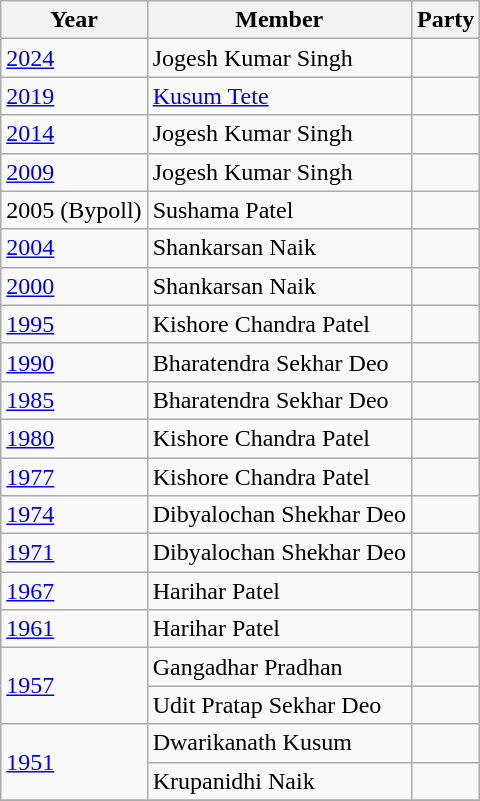<table class="wikitable sortable">
<tr>
<th>Year</th>
<th>Member</th>
<th colspan=2>Party</th>
</tr>
<tr>
<td><a href='#'>2024</a></td>
<td>Jogesh Kumar Singh</td>
<td></td>
</tr>
<tr>
<td><a href='#'>2019</a></td>
<td><a href='#'>Kusum Tete</a></td>
<td></td>
</tr>
<tr>
<td><a href='#'>2014</a></td>
<td>Jogesh Kumar Singh</td>
<td></td>
</tr>
<tr>
<td><a href='#'>2009</a></td>
<td>Jogesh Kumar Singh</td>
<td></td>
</tr>
<tr>
<td>2005 (Bypoll)</td>
<td>Sushama Patel</td>
<td></td>
</tr>
<tr>
<td><a href='#'>2004</a></td>
<td>Shankarsan Naik</td>
<td></td>
</tr>
<tr>
<td><a href='#'>2000</a></td>
<td>Shankarsan Naik</td>
<td></td>
</tr>
<tr>
<td><a href='#'>1995</a></td>
<td>Kishore Chandra Patel</td>
<td></td>
</tr>
<tr>
<td><a href='#'>1990</a></td>
<td>Bharatendra Sekhar Deo</td>
<td></td>
</tr>
<tr>
<td><a href='#'>1985</a></td>
<td>Bharatendra Sekhar Deo</td>
<td></td>
</tr>
<tr>
<td><a href='#'>1980</a></td>
<td>Kishore Chandra Patel</td>
<td></td>
</tr>
<tr>
<td><a href='#'>1977</a></td>
<td>Kishore Chandra Patel</td>
<td></td>
</tr>
<tr>
<td><a href='#'>1974</a></td>
<td>Dibyalochan Shekhar Deo</td>
<td></td>
</tr>
<tr>
<td><a href='#'>1971</a></td>
<td>Dibyalochan Shekhar Deo</td>
<td></td>
</tr>
<tr>
<td><a href='#'>1967</a></td>
<td>Harihar Patel</td>
<td></td>
</tr>
<tr>
<td><a href='#'>1961</a></td>
<td>Harihar Patel</td>
<td></td>
</tr>
<tr>
<td rowspan="2"><a href='#'>1957</a></td>
<td>Gangadhar Pradhan</td>
<td></td>
</tr>
<tr>
<td>Udit Pratap Sekhar Deo</td>
<td></td>
</tr>
<tr>
<td rowspan="2"><a href='#'>1951</a></td>
<td>Dwarikanath Kusum</td>
<td></td>
</tr>
<tr>
<td>Krupanidhi Naik</td>
<td></td>
</tr>
<tr>
</tr>
</table>
